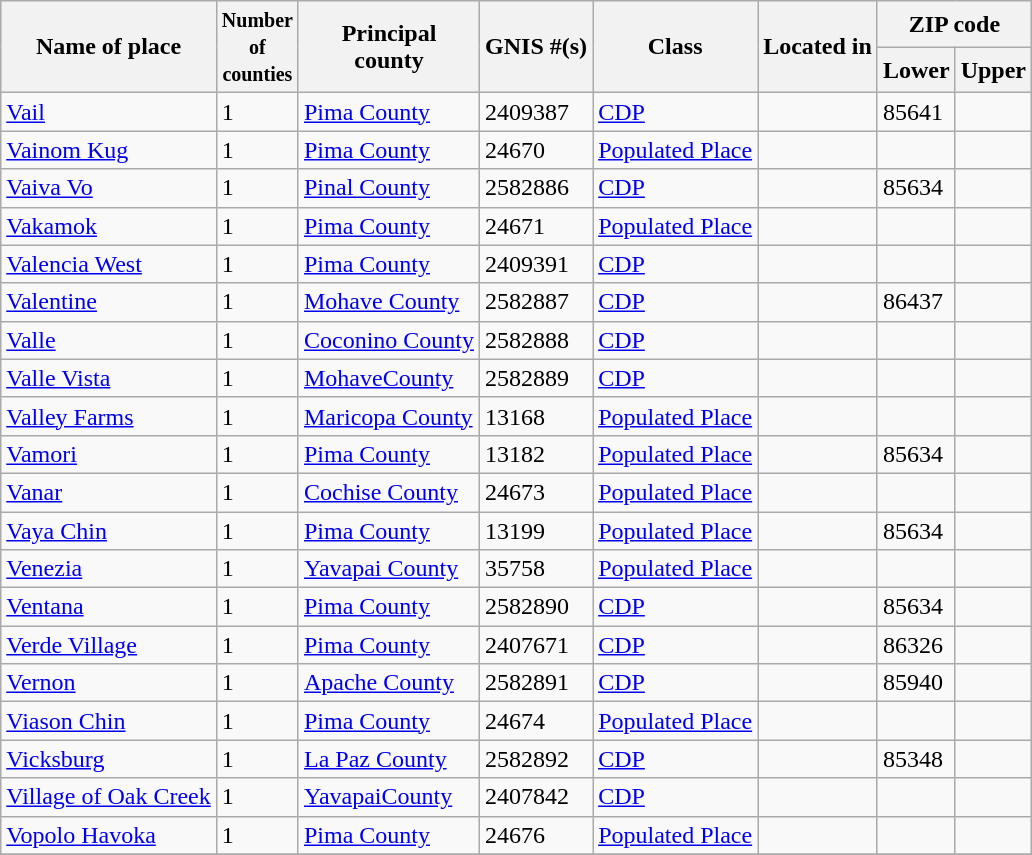<table class="wikitable sortable">
<tr>
<th rowspan=2>Name of place</th>
<th rowspan=2><small>Number <br>of<br>counties</small></th>
<th rowspan=2>Principal <br> county</th>
<th rowspan=2>GNIS #(s)</th>
<th rowspan=2>Class</th>
<th rowspan=2>Located in</th>
<th colspan=2>ZIP code</th>
</tr>
<tr>
<th>Lower</th>
<th>Upper</th>
</tr>
<tr>
<td><a href='#'>Vail</a></td>
<td>1</td>
<td><a href='#'>Pima County</a></td>
<td>2409387</td>
<td><a href='#'>CDP</a></td>
<td></td>
<td>85641</td>
<td></td>
</tr>
<tr>
<td><a href='#'>Vainom Kug</a></td>
<td>1</td>
<td><a href='#'>Pima County</a></td>
<td>24670</td>
<td><a href='#'>Populated Place</a></td>
<td></td>
<td></td>
<td></td>
</tr>
<tr>
<td><a href='#'>Vaiva Vo</a></td>
<td>1</td>
<td><a href='#'>Pinal County</a></td>
<td>2582886</td>
<td><a href='#'>CDP</a></td>
<td></td>
<td>85634</td>
<td></td>
</tr>
<tr>
<td><a href='#'>Vakamok</a></td>
<td>1</td>
<td><a href='#'>Pima County</a></td>
<td>24671</td>
<td><a href='#'>Populated Place</a></td>
<td></td>
<td></td>
<td></td>
</tr>
<tr>
<td><a href='#'>Valencia West</a></td>
<td>1</td>
<td><a href='#'>Pima County</a></td>
<td>2409391</td>
<td><a href='#'>CDP</a></td>
<td></td>
<td></td>
<td></td>
</tr>
<tr>
<td><a href='#'>Valentine</a></td>
<td>1</td>
<td><a href='#'>Mohave County</a></td>
<td>2582887</td>
<td><a href='#'>CDP</a></td>
<td></td>
<td>86437</td>
<td></td>
</tr>
<tr>
<td><a href='#'>Valle</a></td>
<td>1</td>
<td><a href='#'>Coconino County</a></td>
<td>2582888</td>
<td><a href='#'>CDP</a></td>
<td></td>
<td></td>
<td></td>
</tr>
<tr>
<td><a href='#'>Valle Vista</a></td>
<td>1</td>
<td><a href='#'>MohaveCounty</a></td>
<td>2582889</td>
<td><a href='#'>CDP</a></td>
<td></td>
<td></td>
<td></td>
</tr>
<tr>
<td><a href='#'>Valley Farms</a></td>
<td>1</td>
<td><a href='#'>Maricopa County</a></td>
<td>13168</td>
<td><a href='#'>Populated Place</a></td>
<td></td>
<td></td>
<td></td>
</tr>
<tr>
<td><a href='#'>Vamori</a></td>
<td>1</td>
<td><a href='#'>Pima County</a></td>
<td>13182</td>
<td><a href='#'>Populated Place</a></td>
<td></td>
<td>85634</td>
<td></td>
</tr>
<tr>
<td><a href='#'>Vanar</a></td>
<td>1</td>
<td><a href='#'>Cochise County</a></td>
<td>24673</td>
<td><a href='#'>Populated Place</a></td>
<td></td>
<td></td>
<td></td>
</tr>
<tr>
<td><a href='#'>Vaya Chin</a></td>
<td>1</td>
<td><a href='#'>Pima County</a></td>
<td>13199</td>
<td><a href='#'>Populated Place</a></td>
<td></td>
<td>85634</td>
<td></td>
</tr>
<tr>
<td><a href='#'>Venezia</a></td>
<td>1</td>
<td><a href='#'>Yavapai County</a></td>
<td>35758</td>
<td><a href='#'>Populated Place</a></td>
<td></td>
<td></td>
<td></td>
</tr>
<tr>
<td><a href='#'>Ventana</a></td>
<td>1</td>
<td><a href='#'>Pima County</a></td>
<td>2582890</td>
<td><a href='#'>CDP</a></td>
<td></td>
<td>85634</td>
<td></td>
</tr>
<tr>
<td><a href='#'>Verde Village</a></td>
<td>1</td>
<td><a href='#'>Pima County</a></td>
<td>2407671</td>
<td><a href='#'>CDP</a></td>
<td></td>
<td>86326</td>
<td></td>
</tr>
<tr>
<td><a href='#'>Vernon</a></td>
<td>1</td>
<td><a href='#'>Apache County</a></td>
<td>2582891</td>
<td><a href='#'>CDP</a></td>
<td></td>
<td>85940</td>
<td></td>
</tr>
<tr>
<td><a href='#'>Viason Chin</a></td>
<td>1</td>
<td><a href='#'>Pima County</a></td>
<td>24674</td>
<td><a href='#'>Populated Place</a></td>
<td></td>
<td></td>
<td></td>
</tr>
<tr>
<td><a href='#'>Vicksburg</a></td>
<td>1</td>
<td><a href='#'>La Paz County</a></td>
<td>2582892</td>
<td><a href='#'>CDP</a></td>
<td></td>
<td>85348</td>
<td></td>
</tr>
<tr>
<td><a href='#'>Village of Oak Creek</a></td>
<td>1</td>
<td><a href='#'>YavapaiCounty</a></td>
<td>2407842</td>
<td><a href='#'>CDP</a></td>
<td></td>
<td></td>
<td></td>
</tr>
<tr>
<td><a href='#'>Vopolo Havoka</a></td>
<td>1</td>
<td><a href='#'>Pima County</a></td>
<td>24676</td>
<td><a href='#'>Populated Place</a></td>
<td></td>
<td></td>
<td></td>
</tr>
<tr>
</tr>
</table>
